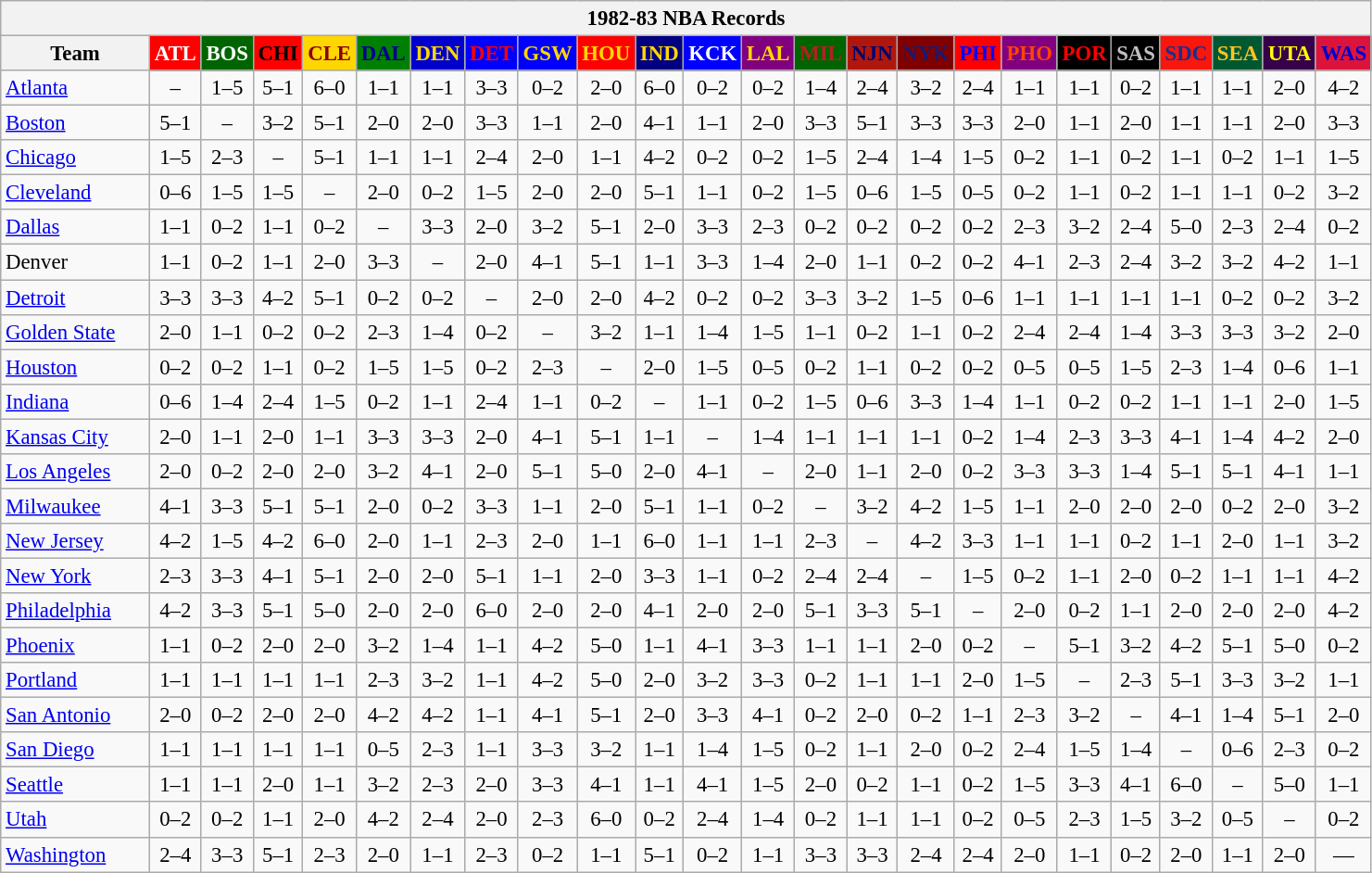<table class="wikitable" style="font-size:95%; text-align:center;">
<tr>
<th colspan=24>1982-83 NBA Records</th>
</tr>
<tr>
<th width=100>Team</th>
<th style="background:#FF0000;color:#FFFFFF;width=35">ATL</th>
<th style="background:#006400;color:#FFFFFF;width=35">BOS</th>
<th style="background:#FF0000;color:#000000;width=35">CHI</th>
<th style="background:#FFD700;color:#8B0000;width=35">CLE</th>
<th style="background:#008000;color:#00008B;width=35">DAL</th>
<th style="background:#0000CD;color:#FFD700;width=35">DEN</th>
<th style="background:#0000FF;color:#FF0000;width=35">DET</th>
<th style="background:#0000FF;color:#FFD700;width=35">GSW</th>
<th style="background:#FF0000;color:#FFD700;width=35">HOU</th>
<th style="background:#000080;color:#FFD700;width=35">IND</th>
<th style="background:#0000FF;color:#FFFFFF;width=35">KCK</th>
<th style="background:#800080;color:#FFD700;width=35">LAL</th>
<th style="background:#006400;color:#B22222;width=35">MIL</th>
<th style="background:#B0170C;color:#00056D;width=35">NJN</th>
<th style="background:#800000;color:#191970;width=35">NYK</th>
<th style="background:#FF0000;color:#0000FF;width=35">PHI</th>
<th style="background:#800080;color:#FF4500;width=35">PHO</th>
<th style="background:#000000;color:#FF0000;width=35">POR</th>
<th style="background:#000000;color:#C0C0C0;width=35">SAS</th>
<th style="background:#F9160D;color:#1A2E8B;width=35">SDC</th>
<th style="background:#005831;color:#FFC322;width=35">SEA</th>
<th style="background:#36004A;color:#FFFF00;width=35">UTA</th>
<th style="background:#DC143C;color:#0000CD;width=35">WAS</th>
</tr>
<tr>
<td style="text-align:left;"><a href='#'>Atlanta</a></td>
<td>–</td>
<td>1–5</td>
<td>5–1</td>
<td>6–0</td>
<td>1–1</td>
<td>1–1</td>
<td>3–3</td>
<td>0–2</td>
<td>2–0</td>
<td>6–0</td>
<td>0–2</td>
<td>0–2</td>
<td>1–4</td>
<td>2–4</td>
<td>3–2</td>
<td>2–4</td>
<td>1–1</td>
<td>1–1</td>
<td>0–2</td>
<td>1–1</td>
<td>1–1</td>
<td>2–0</td>
<td>4–2</td>
</tr>
<tr>
<td style="text-align:left;"><a href='#'>Boston</a></td>
<td>5–1</td>
<td>–</td>
<td>3–2</td>
<td>5–1</td>
<td>2–0</td>
<td>2–0</td>
<td>3–3</td>
<td>1–1</td>
<td>2–0</td>
<td>4–1</td>
<td>1–1</td>
<td>2–0</td>
<td>3–3</td>
<td>5–1</td>
<td>3–3</td>
<td>3–3</td>
<td>2–0</td>
<td>1–1</td>
<td>2–0</td>
<td>1–1</td>
<td>1–1</td>
<td>2–0</td>
<td>3–3</td>
</tr>
<tr>
<td style="text-align:left;"><a href='#'>Chicago</a></td>
<td>1–5</td>
<td>2–3</td>
<td>–</td>
<td>5–1</td>
<td>1–1</td>
<td>1–1</td>
<td>2–4</td>
<td>2–0</td>
<td>1–1</td>
<td>4–2</td>
<td>0–2</td>
<td>0–2</td>
<td>1–5</td>
<td>2–4</td>
<td>1–4</td>
<td>1–5</td>
<td>0–2</td>
<td>1–1</td>
<td>0–2</td>
<td>1–1</td>
<td>0–2</td>
<td>1–1</td>
<td>1–5</td>
</tr>
<tr>
<td style="text-align:left;"><a href='#'>Cleveland</a></td>
<td>0–6</td>
<td>1–5</td>
<td>1–5</td>
<td>–</td>
<td>2–0</td>
<td>0–2</td>
<td>1–5</td>
<td>2–0</td>
<td>2–0</td>
<td>5–1</td>
<td>1–1</td>
<td>0–2</td>
<td>1–5</td>
<td>0–6</td>
<td>1–5</td>
<td>0–5</td>
<td>0–2</td>
<td>1–1</td>
<td>0–2</td>
<td>1–1</td>
<td>1–1</td>
<td>0–2</td>
<td>3–2</td>
</tr>
<tr>
<td style="text-align:left;"><a href='#'>Dallas</a></td>
<td>1–1</td>
<td>0–2</td>
<td>1–1</td>
<td>0–2</td>
<td>–</td>
<td>3–3</td>
<td>2–0</td>
<td>3–2</td>
<td>5–1</td>
<td>2–0</td>
<td>3–3</td>
<td>2–3</td>
<td>0–2</td>
<td>0–2</td>
<td>0–2</td>
<td>0–2</td>
<td>2–3</td>
<td>3–2</td>
<td>2–4</td>
<td>5–0</td>
<td>2–3</td>
<td>2–4</td>
<td>0–2</td>
</tr>
<tr>
<td style="text-align:left;">Denver</td>
<td>1–1</td>
<td>0–2</td>
<td>1–1</td>
<td>2–0</td>
<td>3–3</td>
<td>–</td>
<td>2–0</td>
<td>4–1</td>
<td>5–1</td>
<td>1–1</td>
<td>3–3</td>
<td>1–4</td>
<td>2–0</td>
<td>1–1</td>
<td>0–2</td>
<td>0–2</td>
<td>4–1</td>
<td>2–3</td>
<td>2–4</td>
<td>3–2</td>
<td>3–2</td>
<td>4–2</td>
<td>1–1</td>
</tr>
<tr>
<td style="text-align:left;"><a href='#'>Detroit</a></td>
<td>3–3</td>
<td>3–3</td>
<td>4–2</td>
<td>5–1</td>
<td>0–2</td>
<td>0–2</td>
<td>–</td>
<td>2–0</td>
<td>2–0</td>
<td>4–2</td>
<td>0–2</td>
<td>0–2</td>
<td>3–3</td>
<td>3–2</td>
<td>1–5</td>
<td>0–6</td>
<td>1–1</td>
<td>1–1</td>
<td>1–1</td>
<td>1–1</td>
<td>0–2</td>
<td>0–2</td>
<td>3–2</td>
</tr>
<tr>
<td style="text-align:left;"><a href='#'>Golden State</a></td>
<td>2–0</td>
<td>1–1</td>
<td>0–2</td>
<td>0–2</td>
<td>2–3</td>
<td>1–4</td>
<td>0–2</td>
<td>–</td>
<td>3–2</td>
<td>1–1</td>
<td>1–4</td>
<td>1–5</td>
<td>1–1</td>
<td>0–2</td>
<td>1–1</td>
<td>0–2</td>
<td>2–4</td>
<td>2–4</td>
<td>1–4</td>
<td>3–3</td>
<td>3–3</td>
<td>3–2</td>
<td>2–0</td>
</tr>
<tr>
<td style="text-align:left;"><a href='#'>Houston</a></td>
<td>0–2</td>
<td>0–2</td>
<td>1–1</td>
<td>0–2</td>
<td>1–5</td>
<td>1–5</td>
<td>0–2</td>
<td>2–3</td>
<td>–</td>
<td>2–0</td>
<td>1–5</td>
<td>0–5</td>
<td>0–2</td>
<td>1–1</td>
<td>0–2</td>
<td>0–2</td>
<td>0–5</td>
<td>0–5</td>
<td>1–5</td>
<td>2–3</td>
<td>1–4</td>
<td>0–6</td>
<td>1–1</td>
</tr>
<tr>
<td style="text-align:left;"><a href='#'>Indiana</a></td>
<td>0–6</td>
<td>1–4</td>
<td>2–4</td>
<td>1–5</td>
<td>0–2</td>
<td>1–1</td>
<td>2–4</td>
<td>1–1</td>
<td>0–2</td>
<td>–</td>
<td>1–1</td>
<td>0–2</td>
<td>1–5</td>
<td>0–6</td>
<td>3–3</td>
<td>1–4</td>
<td>1–1</td>
<td>0–2</td>
<td>0–2</td>
<td>1–1</td>
<td>1–1</td>
<td>2–0</td>
<td>1–5</td>
</tr>
<tr>
<td style="text-align:left;"><a href='#'>Kansas City</a></td>
<td>2–0</td>
<td>1–1</td>
<td>2–0</td>
<td>1–1</td>
<td>3–3</td>
<td>3–3</td>
<td>2–0</td>
<td>4–1</td>
<td>5–1</td>
<td>1–1</td>
<td>–</td>
<td>1–4</td>
<td>1–1</td>
<td>1–1</td>
<td>1–1</td>
<td>0–2</td>
<td>1–4</td>
<td>2–3</td>
<td>3–3</td>
<td>4–1</td>
<td>1–4</td>
<td>4–2</td>
<td>2–0</td>
</tr>
<tr>
<td style="text-align:left;"><a href='#'>Los Angeles</a></td>
<td>2–0</td>
<td>0–2</td>
<td>2–0</td>
<td>2–0</td>
<td>3–2</td>
<td>4–1</td>
<td>2–0</td>
<td>5–1</td>
<td>5–0</td>
<td>2–0</td>
<td>4–1</td>
<td>–</td>
<td>2–0</td>
<td>1–1</td>
<td>2–0</td>
<td>0–2</td>
<td>3–3</td>
<td>3–3</td>
<td>1–4</td>
<td>5–1</td>
<td>5–1</td>
<td>4–1</td>
<td>1–1</td>
</tr>
<tr>
<td style="text-align:left;"><a href='#'>Milwaukee</a></td>
<td>4–1</td>
<td>3–3</td>
<td>5–1</td>
<td>5–1</td>
<td>2–0</td>
<td>0–2</td>
<td>3–3</td>
<td>1–1</td>
<td>2–0</td>
<td>5–1</td>
<td>1–1</td>
<td>0–2</td>
<td>–</td>
<td>3–2</td>
<td>4–2</td>
<td>1–5</td>
<td>1–1</td>
<td>2–0</td>
<td>2–0</td>
<td>2–0</td>
<td>0–2</td>
<td>2–0</td>
<td>3–2</td>
</tr>
<tr>
<td style="text-align:left;"><a href='#'>New Jersey</a></td>
<td>4–2</td>
<td>1–5</td>
<td>4–2</td>
<td>6–0</td>
<td>2–0</td>
<td>1–1</td>
<td>2–3</td>
<td>2–0</td>
<td>1–1</td>
<td>6–0</td>
<td>1–1</td>
<td>1–1</td>
<td>2–3</td>
<td>–</td>
<td>4–2</td>
<td>3–3</td>
<td>1–1</td>
<td>1–1</td>
<td>0–2</td>
<td>1–1</td>
<td>2–0</td>
<td>1–1</td>
<td>3–2</td>
</tr>
<tr>
<td style="text-align:left;"><a href='#'>New York</a></td>
<td>2–3</td>
<td>3–3</td>
<td>4–1</td>
<td>5–1</td>
<td>2–0</td>
<td>2–0</td>
<td>5–1</td>
<td>1–1</td>
<td>2–0</td>
<td>3–3</td>
<td>1–1</td>
<td>0–2</td>
<td>2–4</td>
<td>2–4</td>
<td>–</td>
<td>1–5</td>
<td>0–2</td>
<td>1–1</td>
<td>2–0</td>
<td>0–2</td>
<td>1–1</td>
<td>1–1</td>
<td>4–2</td>
</tr>
<tr>
<td style="text-align:left;"><a href='#'>Philadelphia</a></td>
<td>4–2</td>
<td>3–3</td>
<td>5–1</td>
<td>5–0</td>
<td>2–0</td>
<td>2–0</td>
<td>6–0</td>
<td>2–0</td>
<td>2–0</td>
<td>4–1</td>
<td>2–0</td>
<td>2–0</td>
<td>5–1</td>
<td>3–3</td>
<td>5–1</td>
<td>–</td>
<td>2–0</td>
<td>0–2</td>
<td>1–1</td>
<td>2–0</td>
<td>2–0</td>
<td>2–0</td>
<td>4–2</td>
</tr>
<tr>
<td style="text-align:left;"><a href='#'>Phoenix</a></td>
<td>1–1</td>
<td>0–2</td>
<td>2–0</td>
<td>2–0</td>
<td>3–2</td>
<td>1–4</td>
<td>1–1</td>
<td>4–2</td>
<td>5–0</td>
<td>1–1</td>
<td>4–1</td>
<td>3–3</td>
<td>1–1</td>
<td>1–1</td>
<td>2–0</td>
<td>0–2</td>
<td>–</td>
<td>5–1</td>
<td>3–2</td>
<td>4–2</td>
<td>5–1</td>
<td>5–0</td>
<td>0–2</td>
</tr>
<tr>
<td style="text-align:left;"><a href='#'>Portland</a></td>
<td>1–1</td>
<td>1–1</td>
<td>1–1</td>
<td>1–1</td>
<td>2–3</td>
<td>3–2</td>
<td>1–1</td>
<td>4–2</td>
<td>5–0</td>
<td>2–0</td>
<td>3–2</td>
<td>3–3</td>
<td>0–2</td>
<td>1–1</td>
<td>1–1</td>
<td>2–0</td>
<td>1–5</td>
<td>–</td>
<td>2–3</td>
<td>5–1</td>
<td>3–3</td>
<td>3–2</td>
<td>1–1</td>
</tr>
<tr>
<td style="text-align:left;"><a href='#'>San Antonio</a></td>
<td>2–0</td>
<td>0–2</td>
<td>2–0</td>
<td>2–0</td>
<td>4–2</td>
<td>4–2</td>
<td>1–1</td>
<td>4–1</td>
<td>5–1</td>
<td>2–0</td>
<td>3–3</td>
<td>4–1</td>
<td>0–2</td>
<td>2–0</td>
<td>0–2</td>
<td>1–1</td>
<td>2–3</td>
<td>3–2</td>
<td>–</td>
<td>4–1</td>
<td>1–4</td>
<td>5–1</td>
<td>2–0</td>
</tr>
<tr>
<td style="text-align:left;"><a href='#'>San Diego</a></td>
<td>1–1</td>
<td>1–1</td>
<td>1–1</td>
<td>1–1</td>
<td>0–5</td>
<td>2–3</td>
<td>1–1</td>
<td>3–3</td>
<td>3–2</td>
<td>1–1</td>
<td>1–4</td>
<td>1–5</td>
<td>0–2</td>
<td>1–1</td>
<td>2–0</td>
<td>0–2</td>
<td>2–4</td>
<td>1–5</td>
<td>1–4</td>
<td>–</td>
<td>0–6</td>
<td>2–3</td>
<td>0–2</td>
</tr>
<tr>
<td style="text-align:left;"><a href='#'>Seattle</a></td>
<td>1–1</td>
<td>1–1</td>
<td>2–0</td>
<td>1–1</td>
<td>3–2</td>
<td>2–3</td>
<td>2–0</td>
<td>3–3</td>
<td>4–1</td>
<td>1–1</td>
<td>4–1</td>
<td>1–5</td>
<td>2–0</td>
<td>0–2</td>
<td>1–1</td>
<td>0–2</td>
<td>1–5</td>
<td>3–3</td>
<td>4–1</td>
<td>6–0</td>
<td>–</td>
<td>5–0</td>
<td>1–1</td>
</tr>
<tr>
<td style="text-align:left;"><a href='#'>Utah</a></td>
<td>0–2</td>
<td>0–2</td>
<td>1–1</td>
<td>2–0</td>
<td>4–2</td>
<td>2–4</td>
<td>2–0</td>
<td>2–3</td>
<td>6–0</td>
<td>0–2</td>
<td>2–4</td>
<td>1–4</td>
<td>0–2</td>
<td>1–1</td>
<td>1–1</td>
<td>0–2</td>
<td>0–5</td>
<td>2–3</td>
<td>1–5</td>
<td>3–2</td>
<td>0–5</td>
<td>–</td>
<td>0–2</td>
</tr>
<tr>
<td style="text-align:left;"><a href='#'>Washington</a></td>
<td>2–4</td>
<td>3–3</td>
<td>5–1</td>
<td>2–3</td>
<td>2–0</td>
<td>1–1</td>
<td>2–3</td>
<td>0–2</td>
<td>1–1</td>
<td>5–1</td>
<td>0–2</td>
<td>1–1</td>
<td>3–3</td>
<td>3–3</td>
<td>2–4</td>
<td>2–4</td>
<td>2–0</td>
<td>1–1</td>
<td>0–2</td>
<td>2–0</td>
<td>1–1</td>
<td>2–0</td>
<td>—</td>
</tr>
</table>
